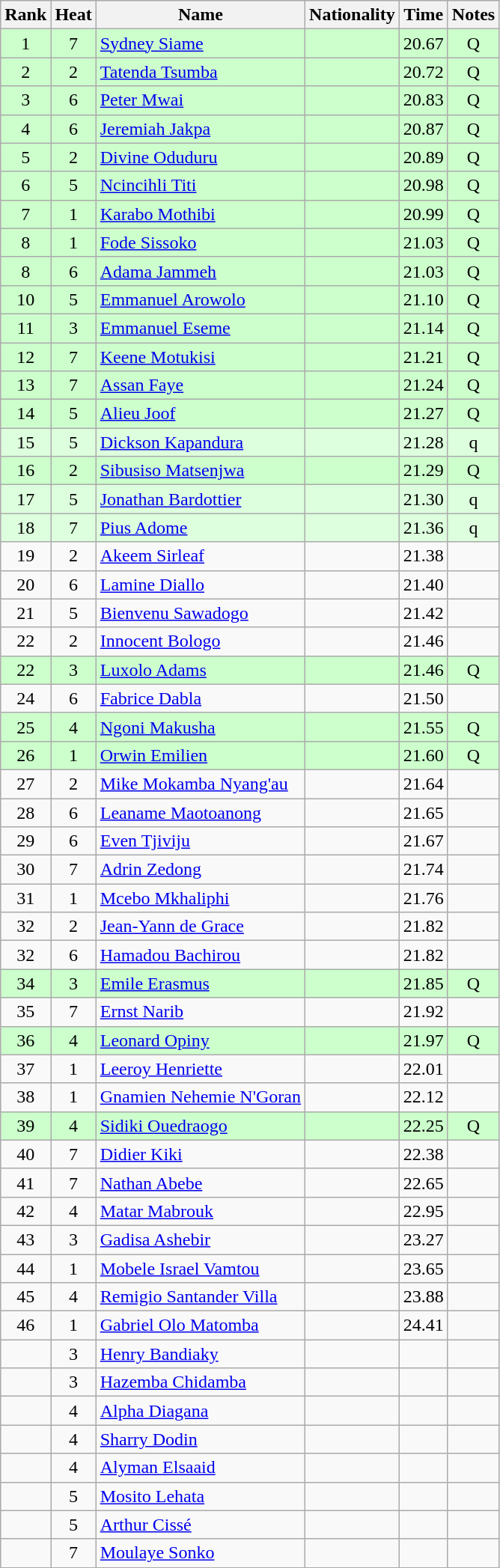<table class="wikitable sortable" style="text-align:center">
<tr>
<th>Rank</th>
<th>Heat</th>
<th>Name</th>
<th>Nationality</th>
<th>Time</th>
<th>Notes</th>
</tr>
<tr bgcolor=ccffcc>
<td>1</td>
<td>7</td>
<td align=left><a href='#'>Sydney Siame</a></td>
<td align=left></td>
<td>20.67</td>
<td>Q</td>
</tr>
<tr bgcolor=ccffcc>
<td>2</td>
<td>2</td>
<td align=left><a href='#'>Tatenda Tsumba</a></td>
<td align=left></td>
<td>20.72</td>
<td>Q</td>
</tr>
<tr bgcolor=ccffcc>
<td>3</td>
<td>6</td>
<td align=left><a href='#'>Peter Mwai</a></td>
<td align=left></td>
<td>20.83</td>
<td>Q</td>
</tr>
<tr bgcolor=ccffcc>
<td>4</td>
<td>6</td>
<td align=left><a href='#'>Jeremiah Jakpa</a></td>
<td align=left></td>
<td>20.87</td>
<td>Q</td>
</tr>
<tr bgcolor=ccffcc>
<td>5</td>
<td>2</td>
<td align=left><a href='#'>Divine Oduduru</a></td>
<td align=left></td>
<td>20.89</td>
<td>Q</td>
</tr>
<tr bgcolor=ccffcc>
<td>6</td>
<td>5</td>
<td align=left><a href='#'>Ncincihli Titi</a></td>
<td align=left></td>
<td>20.98</td>
<td>Q</td>
</tr>
<tr bgcolor=ccffcc>
<td>7</td>
<td>1</td>
<td align=left><a href='#'>Karabo Mothibi</a></td>
<td align=left></td>
<td>20.99</td>
<td>Q</td>
</tr>
<tr bgcolor=ccffcc>
<td>8</td>
<td>1</td>
<td align=left><a href='#'>Fode Sissoko</a></td>
<td align=left></td>
<td>21.03</td>
<td>Q</td>
</tr>
<tr bgcolor=ccffcc>
<td>8</td>
<td>6</td>
<td align=left><a href='#'>Adama Jammeh</a></td>
<td align=left></td>
<td>21.03</td>
<td>Q</td>
</tr>
<tr bgcolor=ccffcc>
<td>10</td>
<td>5</td>
<td align=left><a href='#'>Emmanuel Arowolo</a></td>
<td align=left></td>
<td>21.10</td>
<td>Q</td>
</tr>
<tr bgcolor=ccffcc>
<td>11</td>
<td>3</td>
<td align=left><a href='#'>Emmanuel Eseme</a></td>
<td align=left></td>
<td>21.14</td>
<td>Q</td>
</tr>
<tr bgcolor=ccffcc>
<td>12</td>
<td>7</td>
<td align=left><a href='#'>Keene Motukisi</a></td>
<td align=left></td>
<td>21.21</td>
<td>Q</td>
</tr>
<tr bgcolor=ccffcc>
<td>13</td>
<td>7</td>
<td align=left><a href='#'>Assan Faye</a></td>
<td align=left></td>
<td>21.24</td>
<td>Q</td>
</tr>
<tr bgcolor=ccffcc>
<td>14</td>
<td>5</td>
<td align=left><a href='#'>Alieu Joof</a></td>
<td align=left></td>
<td>21.27</td>
<td>Q</td>
</tr>
<tr bgcolor=ddffdd>
<td>15</td>
<td>5</td>
<td align=left><a href='#'>Dickson Kapandura</a></td>
<td align=left></td>
<td>21.28</td>
<td>q</td>
</tr>
<tr bgcolor=ccffcc>
<td>16</td>
<td>2</td>
<td align=left><a href='#'>Sibusiso Matsenjwa</a></td>
<td align=left></td>
<td>21.29</td>
<td>Q</td>
</tr>
<tr bgcolor=ddffdd>
<td>17</td>
<td>5</td>
<td align=left><a href='#'>Jonathan Bardottier</a></td>
<td align=left></td>
<td>21.30</td>
<td>q</td>
</tr>
<tr bgcolor=ddffdd>
<td>18</td>
<td>7</td>
<td align=left><a href='#'>Pius Adome</a></td>
<td align=left></td>
<td>21.36</td>
<td>q</td>
</tr>
<tr>
<td>19</td>
<td>2</td>
<td align=left><a href='#'>Akeem Sirleaf</a></td>
<td align=left></td>
<td>21.38</td>
<td></td>
</tr>
<tr>
<td>20</td>
<td>6</td>
<td align=left><a href='#'>Lamine Diallo</a></td>
<td align=left></td>
<td>21.40</td>
<td></td>
</tr>
<tr>
<td>21</td>
<td>5</td>
<td align=left><a href='#'>Bienvenu Sawadogo</a></td>
<td align=left></td>
<td>21.42</td>
<td></td>
</tr>
<tr>
<td>22</td>
<td>2</td>
<td align=left><a href='#'>Innocent Bologo</a></td>
<td align=left></td>
<td>21.46</td>
<td></td>
</tr>
<tr bgcolor=ccffcc>
<td>22</td>
<td>3</td>
<td align=left><a href='#'>Luxolo Adams</a></td>
<td align=left></td>
<td>21.46</td>
<td>Q</td>
</tr>
<tr>
<td>24</td>
<td>6</td>
<td align=left><a href='#'>Fabrice Dabla</a></td>
<td align=left></td>
<td>21.50</td>
<td></td>
</tr>
<tr bgcolor=ccffcc>
<td>25</td>
<td>4</td>
<td align=left><a href='#'>Ngoni Makusha</a></td>
<td align=left></td>
<td>21.55</td>
<td>Q</td>
</tr>
<tr bgcolor=ccffcc>
<td>26</td>
<td>1</td>
<td align=left><a href='#'>Orwin Emilien</a></td>
<td align=left></td>
<td>21.60</td>
<td>Q</td>
</tr>
<tr>
<td>27</td>
<td>2</td>
<td align=left><a href='#'>Mike Mokamba Nyang'au</a></td>
<td align=left></td>
<td>21.64</td>
<td></td>
</tr>
<tr>
<td>28</td>
<td>6</td>
<td align=left><a href='#'>Leaname Maotoanong</a></td>
<td align=left></td>
<td>21.65</td>
<td></td>
</tr>
<tr>
<td>29</td>
<td>6</td>
<td align=left><a href='#'>Even Tjiviju</a></td>
<td align=left></td>
<td>21.67</td>
<td></td>
</tr>
<tr>
<td>30</td>
<td>7</td>
<td align=left><a href='#'>Adrin Zedong</a></td>
<td align=left></td>
<td>21.74</td>
<td></td>
</tr>
<tr>
<td>31</td>
<td>1</td>
<td align=left><a href='#'>Mcebo Mkhaliphi</a></td>
<td align=left></td>
<td>21.76</td>
<td></td>
</tr>
<tr>
<td>32</td>
<td>2</td>
<td align=left><a href='#'>Jean-Yann de Grace</a></td>
<td align=left></td>
<td>21.82</td>
<td></td>
</tr>
<tr>
<td>32</td>
<td>6</td>
<td align=left><a href='#'>Hamadou Bachirou</a></td>
<td align=left></td>
<td>21.82</td>
<td></td>
</tr>
<tr bgcolor=ccffcc>
<td>34</td>
<td>3</td>
<td align=left><a href='#'>Emile Erasmus</a></td>
<td align=left></td>
<td>21.85</td>
<td>Q</td>
</tr>
<tr>
<td>35</td>
<td>7</td>
<td align=left><a href='#'>Ernst Narib</a></td>
<td align=left></td>
<td>21.92</td>
<td></td>
</tr>
<tr bgcolor=ccffcc>
<td>36</td>
<td>4</td>
<td align=left><a href='#'>Leonard Opiny</a></td>
<td align=left></td>
<td>21.97</td>
<td>Q</td>
</tr>
<tr>
<td>37</td>
<td>1</td>
<td align=left><a href='#'>Leeroy Henriette</a></td>
<td align=left></td>
<td>22.01</td>
<td></td>
</tr>
<tr>
<td>38</td>
<td>1</td>
<td align=left><a href='#'>Gnamien Nehemie N'Goran</a></td>
<td align=left></td>
<td>22.12</td>
<td></td>
</tr>
<tr bgcolor=ccffcc>
<td>39</td>
<td>4</td>
<td align=left><a href='#'>Sidiki Ouedraogo</a></td>
<td align=left></td>
<td>22.25</td>
<td>Q</td>
</tr>
<tr>
<td>40</td>
<td>7</td>
<td align=left><a href='#'>Didier Kiki</a></td>
<td align=left></td>
<td>22.38</td>
<td></td>
</tr>
<tr>
<td>41</td>
<td>7</td>
<td align=left><a href='#'>Nathan Abebe</a></td>
<td align=left></td>
<td>22.65</td>
<td></td>
</tr>
<tr>
<td>42</td>
<td>4</td>
<td align=left><a href='#'>Matar Mabrouk</a></td>
<td align=left></td>
<td>22.95</td>
<td></td>
</tr>
<tr>
<td>43</td>
<td>3</td>
<td align=left><a href='#'>Gadisa Ashebir</a></td>
<td align=left></td>
<td>23.27</td>
<td></td>
</tr>
<tr>
<td>44</td>
<td>1</td>
<td align=left><a href='#'>Mobele Israel Vamtou</a></td>
<td align=left></td>
<td>23.65</td>
<td></td>
</tr>
<tr>
<td>45</td>
<td>4</td>
<td align=left><a href='#'>Remigio Santander Villa</a></td>
<td align=left></td>
<td>23.88</td>
<td></td>
</tr>
<tr>
<td>46</td>
<td>1</td>
<td align=left><a href='#'>Gabriel Olo Matomba</a></td>
<td align=left></td>
<td>24.41</td>
<td></td>
</tr>
<tr>
<td></td>
<td>3</td>
<td align=left><a href='#'>Henry Bandiaky</a></td>
<td align=left></td>
<td></td>
<td></td>
</tr>
<tr>
<td></td>
<td>3</td>
<td align=left><a href='#'>Hazemba Chidamba</a></td>
<td align=left></td>
<td></td>
<td></td>
</tr>
<tr>
<td></td>
<td>4</td>
<td align=left><a href='#'>Alpha Diagana</a></td>
<td align=left></td>
<td></td>
<td></td>
</tr>
<tr>
<td></td>
<td>4</td>
<td align=left><a href='#'>Sharry Dodin</a></td>
<td align=left></td>
<td></td>
<td></td>
</tr>
<tr>
<td></td>
<td>4</td>
<td align=left><a href='#'>Alyman Elsaaid</a></td>
<td align=left></td>
<td></td>
<td></td>
</tr>
<tr>
<td></td>
<td>5</td>
<td align=left><a href='#'>Mosito Lehata</a></td>
<td align=left></td>
<td></td>
<td></td>
</tr>
<tr>
<td></td>
<td>5</td>
<td align=left><a href='#'>Arthur Cissé</a></td>
<td align=left></td>
<td></td>
<td></td>
</tr>
<tr>
<td></td>
<td>7</td>
<td align=left><a href='#'>Moulaye Sonko</a></td>
<td align=left></td>
<td></td>
<td></td>
</tr>
</table>
